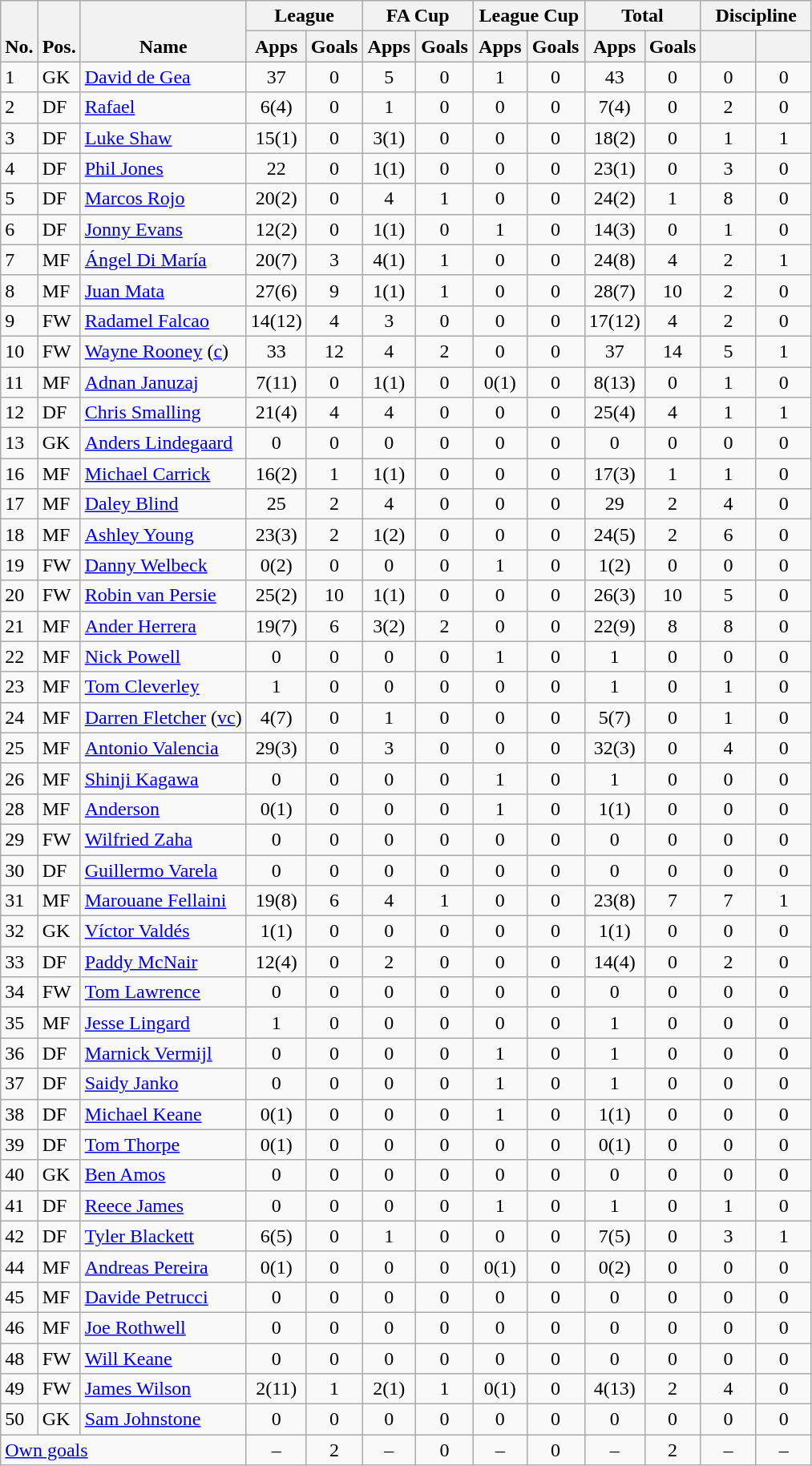<table class="wikitable" style="text-align:center">
<tr>
<th rowspan="2" valign="bottom">No.</th>
<th rowspan="2" valign="bottom">Pos.</th>
<th rowspan="2" valign="bottom">Name</th>
<th colspan="2" width="85">League</th>
<th colspan="2" width="85">FA Cup</th>
<th colspan="2" width="85">League Cup</th>
<th colspan="2" width="85">Total</th>
<th colspan="2" width="85">Discipline</th>
</tr>
<tr>
<th>Apps</th>
<th>Goals</th>
<th>Apps</th>
<th>Goals</th>
<th>Apps</th>
<th>Goals</th>
<th>Apps</th>
<th>Goals</th>
<th></th>
<th></th>
</tr>
<tr>
<td align="left">1</td>
<td align="left">GK</td>
<td align="left"> <a href='#'>David de Gea</a></td>
<td>37</td>
<td>0</td>
<td>5</td>
<td>0</td>
<td>1</td>
<td>0</td>
<td>43</td>
<td>0</td>
<td>0</td>
<td>0</td>
</tr>
<tr>
<td align="left">2</td>
<td align="left">DF</td>
<td align="left"> <a href='#'>Rafael</a></td>
<td>6(4)</td>
<td>0</td>
<td>1</td>
<td>0</td>
<td>0</td>
<td>0</td>
<td>7(4)</td>
<td>0</td>
<td>2</td>
<td>0</td>
</tr>
<tr>
<td align="left">3</td>
<td align="left">DF</td>
<td align="left"> <a href='#'>Luke Shaw</a></td>
<td>15(1)</td>
<td>0</td>
<td>3(1)</td>
<td>0</td>
<td>0</td>
<td>0</td>
<td>18(2)</td>
<td>0</td>
<td>1</td>
<td>1</td>
</tr>
<tr>
<td align="left">4</td>
<td align="left">DF</td>
<td align="left"> <a href='#'>Phil Jones</a></td>
<td>22</td>
<td>0</td>
<td>1(1)</td>
<td>0</td>
<td>0</td>
<td>0</td>
<td>23(1)</td>
<td>0</td>
<td>3</td>
<td>0</td>
</tr>
<tr>
<td align="left">5</td>
<td align="left">DF</td>
<td align="left"> <a href='#'>Marcos Rojo</a></td>
<td>20(2)</td>
<td>0</td>
<td>4</td>
<td>1</td>
<td>0</td>
<td>0</td>
<td>24(2)</td>
<td>1</td>
<td>8</td>
<td>0</td>
</tr>
<tr>
<td align="left">6</td>
<td align="left">DF</td>
<td align="left"> <a href='#'>Jonny Evans</a></td>
<td>12(2)</td>
<td>0</td>
<td>1(1)</td>
<td>0</td>
<td>1</td>
<td>0</td>
<td>14(3)</td>
<td>0</td>
<td>1</td>
<td>0</td>
</tr>
<tr>
<td align="left">7</td>
<td align="left">MF</td>
<td align="left"> <a href='#'>Ángel Di María</a></td>
<td>20(7)</td>
<td>3</td>
<td>4(1)</td>
<td>1</td>
<td>0</td>
<td>0</td>
<td>24(8)</td>
<td>4</td>
<td>2</td>
<td>1</td>
</tr>
<tr>
<td align="left">8</td>
<td align="left">MF</td>
<td align="left"> <a href='#'>Juan Mata</a></td>
<td>27(6)</td>
<td>9</td>
<td>1(1)</td>
<td>1</td>
<td>0</td>
<td>0</td>
<td>28(7)</td>
<td>10</td>
<td>2</td>
<td>0</td>
</tr>
<tr>
<td align="left">9</td>
<td align="left">FW</td>
<td align="left"> <a href='#'>Radamel Falcao</a></td>
<td>14(12)</td>
<td>4</td>
<td>3</td>
<td>0</td>
<td>0</td>
<td>0</td>
<td>17(12)</td>
<td>4</td>
<td>2</td>
<td>0</td>
</tr>
<tr>
<td align="left">10</td>
<td align="left">FW</td>
<td align="left"> <a href='#'>Wayne Rooney</a> (<a href='#'>c</a>)</td>
<td>33</td>
<td>12</td>
<td>4</td>
<td>2</td>
<td>0</td>
<td>0</td>
<td>37</td>
<td>14</td>
<td>5</td>
<td>1</td>
</tr>
<tr>
<td align="left">11</td>
<td align="left">MF</td>
<td align="left"> <a href='#'>Adnan Januzaj</a></td>
<td>7(11)</td>
<td>0</td>
<td>1(1)</td>
<td>0</td>
<td>0(1)</td>
<td>0</td>
<td>8(13)</td>
<td>0</td>
<td>1</td>
<td>0</td>
</tr>
<tr>
<td align="left">12</td>
<td align="left">DF</td>
<td align="left"> <a href='#'>Chris Smalling</a></td>
<td>21(4)</td>
<td>4</td>
<td>4</td>
<td>0</td>
<td>0</td>
<td>0</td>
<td>25(4)</td>
<td>4</td>
<td>1</td>
<td>1</td>
</tr>
<tr>
<td align="left">13</td>
<td align="left">GK</td>
<td align="left"> <a href='#'>Anders Lindegaard</a></td>
<td>0</td>
<td>0</td>
<td>0</td>
<td>0</td>
<td>0</td>
<td>0</td>
<td>0</td>
<td>0</td>
<td>0</td>
<td>0</td>
</tr>
<tr>
<td align="left">16</td>
<td align="left">MF</td>
<td align="left"> <a href='#'>Michael Carrick</a></td>
<td>16(2)</td>
<td>1</td>
<td>1(1)</td>
<td>0</td>
<td>0</td>
<td>0</td>
<td>17(3)</td>
<td>1</td>
<td>1</td>
<td>0</td>
</tr>
<tr>
<td align="left">17</td>
<td align="left">MF</td>
<td align="left"> <a href='#'>Daley Blind</a></td>
<td>25</td>
<td>2</td>
<td>4</td>
<td>0</td>
<td>0</td>
<td>0</td>
<td>29</td>
<td>2</td>
<td>4</td>
<td>0</td>
</tr>
<tr>
<td align="left">18</td>
<td align="left">MF</td>
<td align="left"> <a href='#'>Ashley Young</a></td>
<td>23(3)</td>
<td>2</td>
<td>1(2)</td>
<td>0</td>
<td>0</td>
<td>0</td>
<td>24(5)</td>
<td>2</td>
<td>6</td>
<td>0</td>
</tr>
<tr>
<td align="left">19</td>
<td align="left">FW</td>
<td align="left"> <a href='#'>Danny Welbeck</a></td>
<td>0(2)</td>
<td>0</td>
<td>0</td>
<td>0</td>
<td>1</td>
<td>0</td>
<td>1(2)</td>
<td>0</td>
<td>0</td>
<td>0</td>
</tr>
<tr>
<td align="left">20</td>
<td align="left">FW</td>
<td align="left"> <a href='#'>Robin van Persie</a></td>
<td>25(2)</td>
<td>10</td>
<td>1(1)</td>
<td>0</td>
<td>0</td>
<td>0</td>
<td>26(3)</td>
<td>10</td>
<td>5</td>
<td>0</td>
</tr>
<tr>
<td align="left">21</td>
<td align="left">MF</td>
<td align="left"> <a href='#'>Ander Herrera</a></td>
<td>19(7)</td>
<td>6</td>
<td>3(2)</td>
<td>2</td>
<td>0</td>
<td>0</td>
<td>22(9)</td>
<td>8</td>
<td>8</td>
<td>0</td>
</tr>
<tr>
<td align="left">22</td>
<td align="left">MF</td>
<td align="left"> <a href='#'>Nick Powell</a></td>
<td>0</td>
<td>0</td>
<td>0</td>
<td>0</td>
<td>1</td>
<td>0</td>
<td>1</td>
<td>0</td>
<td>0</td>
<td>0</td>
</tr>
<tr>
<td align="left">23</td>
<td align="left">MF</td>
<td align="left"> <a href='#'>Tom Cleverley</a></td>
<td>1</td>
<td>0</td>
<td>0</td>
<td>0</td>
<td>0</td>
<td>0</td>
<td>1</td>
<td>0</td>
<td>1</td>
<td>0</td>
</tr>
<tr>
<td align="left">24</td>
<td align="left">MF</td>
<td align="left"> <a href='#'>Darren Fletcher</a> (<a href='#'>vc</a>)</td>
<td>4(7)</td>
<td>0</td>
<td>1</td>
<td>0</td>
<td>0</td>
<td>0</td>
<td>5(7)</td>
<td>0</td>
<td>1</td>
<td>0</td>
</tr>
<tr>
<td align="left">25</td>
<td align="left">MF</td>
<td align="left"> <a href='#'>Antonio Valencia</a></td>
<td>29(3)</td>
<td>0</td>
<td>3</td>
<td>0</td>
<td>0</td>
<td>0</td>
<td>32(3)</td>
<td>0</td>
<td>4</td>
<td>0</td>
</tr>
<tr>
<td align="left">26</td>
<td align="left">MF</td>
<td align="left"> <a href='#'>Shinji Kagawa</a></td>
<td>0</td>
<td>0</td>
<td>0</td>
<td>0</td>
<td>1</td>
<td>0</td>
<td>1</td>
<td>0</td>
<td>0</td>
<td>0</td>
</tr>
<tr>
<td align="left">28</td>
<td align="left">MF</td>
<td align="left"> <a href='#'>Anderson</a></td>
<td>0(1)</td>
<td>0</td>
<td>0</td>
<td>0</td>
<td>1</td>
<td>0</td>
<td>1(1)</td>
<td>0</td>
<td>0</td>
<td>0</td>
</tr>
<tr>
<td align="left">29</td>
<td align="left">FW</td>
<td align="left"> <a href='#'>Wilfried Zaha</a></td>
<td>0</td>
<td>0</td>
<td>0</td>
<td>0</td>
<td>0</td>
<td>0</td>
<td>0</td>
<td>0</td>
<td>0</td>
<td>0</td>
</tr>
<tr>
<td align="left">30</td>
<td align="left">DF</td>
<td align="left"> <a href='#'>Guillermo Varela</a></td>
<td>0</td>
<td>0</td>
<td>0</td>
<td>0</td>
<td>0</td>
<td>0</td>
<td>0</td>
<td>0</td>
<td>0</td>
<td>0</td>
</tr>
<tr>
<td align="left">31</td>
<td align="left">MF</td>
<td align="left"> <a href='#'>Marouane Fellaini</a></td>
<td>19(8)</td>
<td>6</td>
<td>4</td>
<td>1</td>
<td>0</td>
<td>0</td>
<td>23(8)</td>
<td>7</td>
<td>7</td>
<td>1</td>
</tr>
<tr>
<td align="left">32</td>
<td align="left">GK</td>
<td align="left"> <a href='#'>Víctor Valdés</a></td>
<td>1(1)</td>
<td>0</td>
<td>0</td>
<td>0</td>
<td>0</td>
<td>0</td>
<td>1(1)</td>
<td>0</td>
<td>0</td>
<td>0</td>
</tr>
<tr>
<td align="left">33</td>
<td align="left">DF</td>
<td align="left"> <a href='#'>Paddy McNair</a></td>
<td>12(4)</td>
<td>0</td>
<td>2</td>
<td>0</td>
<td>0</td>
<td>0</td>
<td>14(4)</td>
<td>0</td>
<td>2</td>
<td>0</td>
</tr>
<tr>
<td align="left">34</td>
<td align="left">FW</td>
<td align="left"> <a href='#'>Tom Lawrence</a></td>
<td>0</td>
<td>0</td>
<td>0</td>
<td>0</td>
<td>0</td>
<td>0</td>
<td>0</td>
<td>0</td>
<td>0</td>
<td>0</td>
</tr>
<tr>
<td align="left">35</td>
<td align="left">MF</td>
<td align="left"> <a href='#'>Jesse Lingard</a></td>
<td>1</td>
<td>0</td>
<td>0</td>
<td>0</td>
<td>0</td>
<td>0</td>
<td>1</td>
<td>0</td>
<td>0</td>
<td>0</td>
</tr>
<tr>
<td align="left">36</td>
<td align="left">DF</td>
<td align="left"> <a href='#'>Marnick Vermijl</a></td>
<td>0</td>
<td>0</td>
<td>0</td>
<td>0</td>
<td>1</td>
<td>0</td>
<td>1</td>
<td>0</td>
<td>0</td>
<td>0</td>
</tr>
<tr>
<td align="left">37</td>
<td align="left">DF</td>
<td align="left"> <a href='#'>Saidy Janko</a></td>
<td>0</td>
<td>0</td>
<td>0</td>
<td>0</td>
<td>1</td>
<td>0</td>
<td>1</td>
<td>0</td>
<td>0</td>
<td>0</td>
</tr>
<tr>
<td align="left">38</td>
<td align="left">DF</td>
<td align="left"> <a href='#'>Michael Keane</a></td>
<td>0(1)</td>
<td>0</td>
<td>0</td>
<td>0</td>
<td>1</td>
<td>0</td>
<td>1(1)</td>
<td>0</td>
<td>0</td>
<td>0</td>
</tr>
<tr>
<td align="left">39</td>
<td align="left">DF</td>
<td align="left"> <a href='#'>Tom Thorpe</a></td>
<td>0(1)</td>
<td>0</td>
<td>0</td>
<td>0</td>
<td>0</td>
<td>0</td>
<td>0(1)</td>
<td>0</td>
<td>0</td>
<td>0</td>
</tr>
<tr>
<td align="left">40</td>
<td align="left">GK</td>
<td align="left"> <a href='#'>Ben Amos</a></td>
<td>0</td>
<td>0</td>
<td>0</td>
<td>0</td>
<td>0</td>
<td>0</td>
<td>0</td>
<td>0</td>
<td>0</td>
<td>0</td>
</tr>
<tr>
<td align="left">41</td>
<td align="left">DF</td>
<td align="left"> <a href='#'>Reece James</a></td>
<td>0</td>
<td>0</td>
<td>0</td>
<td>0</td>
<td>1</td>
<td>0</td>
<td>1</td>
<td>0</td>
<td>1</td>
<td>0</td>
</tr>
<tr>
<td align="left">42</td>
<td align="left">DF</td>
<td align="left"> <a href='#'>Tyler Blackett</a></td>
<td>6(5)</td>
<td>0</td>
<td>1</td>
<td>0</td>
<td>0</td>
<td>0</td>
<td>7(5)</td>
<td>0</td>
<td>3</td>
<td>1</td>
</tr>
<tr>
<td align="left">44</td>
<td align="left">MF</td>
<td align="left"> <a href='#'>Andreas Pereira</a></td>
<td>0(1)</td>
<td>0</td>
<td>0</td>
<td>0</td>
<td>0(1)</td>
<td>0</td>
<td>0(2)</td>
<td>0</td>
<td>0</td>
<td>0</td>
</tr>
<tr>
<td align="left">45</td>
<td align="left">MF</td>
<td align="left"> <a href='#'>Davide Petrucci</a></td>
<td>0</td>
<td>0</td>
<td>0</td>
<td>0</td>
<td>0</td>
<td>0</td>
<td>0</td>
<td>0</td>
<td>0</td>
<td>0</td>
</tr>
<tr>
<td align="left">46</td>
<td align="left">MF</td>
<td align="left"> <a href='#'>Joe Rothwell</a></td>
<td>0</td>
<td>0</td>
<td>0</td>
<td>0</td>
<td>0</td>
<td>0</td>
<td>0</td>
<td>0</td>
<td>0</td>
<td>0</td>
</tr>
<tr>
<td align="left">48</td>
<td align="left">FW</td>
<td align="left"> <a href='#'>Will Keane</a></td>
<td>0</td>
<td>0</td>
<td>0</td>
<td>0</td>
<td>0</td>
<td>0</td>
<td>0</td>
<td>0</td>
<td>0</td>
<td>0</td>
</tr>
<tr>
<td align="left">49</td>
<td align="left">FW</td>
<td align="left"> <a href='#'>James Wilson</a></td>
<td>2(11)</td>
<td>1</td>
<td>2(1)</td>
<td>1</td>
<td>0(1)</td>
<td>0</td>
<td>4(13)</td>
<td>2</td>
<td>4</td>
<td>0</td>
</tr>
<tr>
<td align="left">50</td>
<td align="left">GK</td>
<td align="left"> <a href='#'>Sam Johnstone</a></td>
<td>0</td>
<td>0</td>
<td>0</td>
<td>0</td>
<td>0</td>
<td>0</td>
<td>0</td>
<td>0</td>
<td>0</td>
<td>0</td>
</tr>
<tr>
<td colspan="3" align="left"><a href='#'>Own goals</a></td>
<td>–</td>
<td>2</td>
<td>–</td>
<td>0</td>
<td>–</td>
<td>0</td>
<td>–</td>
<td>2</td>
<td>–</td>
<td>–</td>
</tr>
</table>
